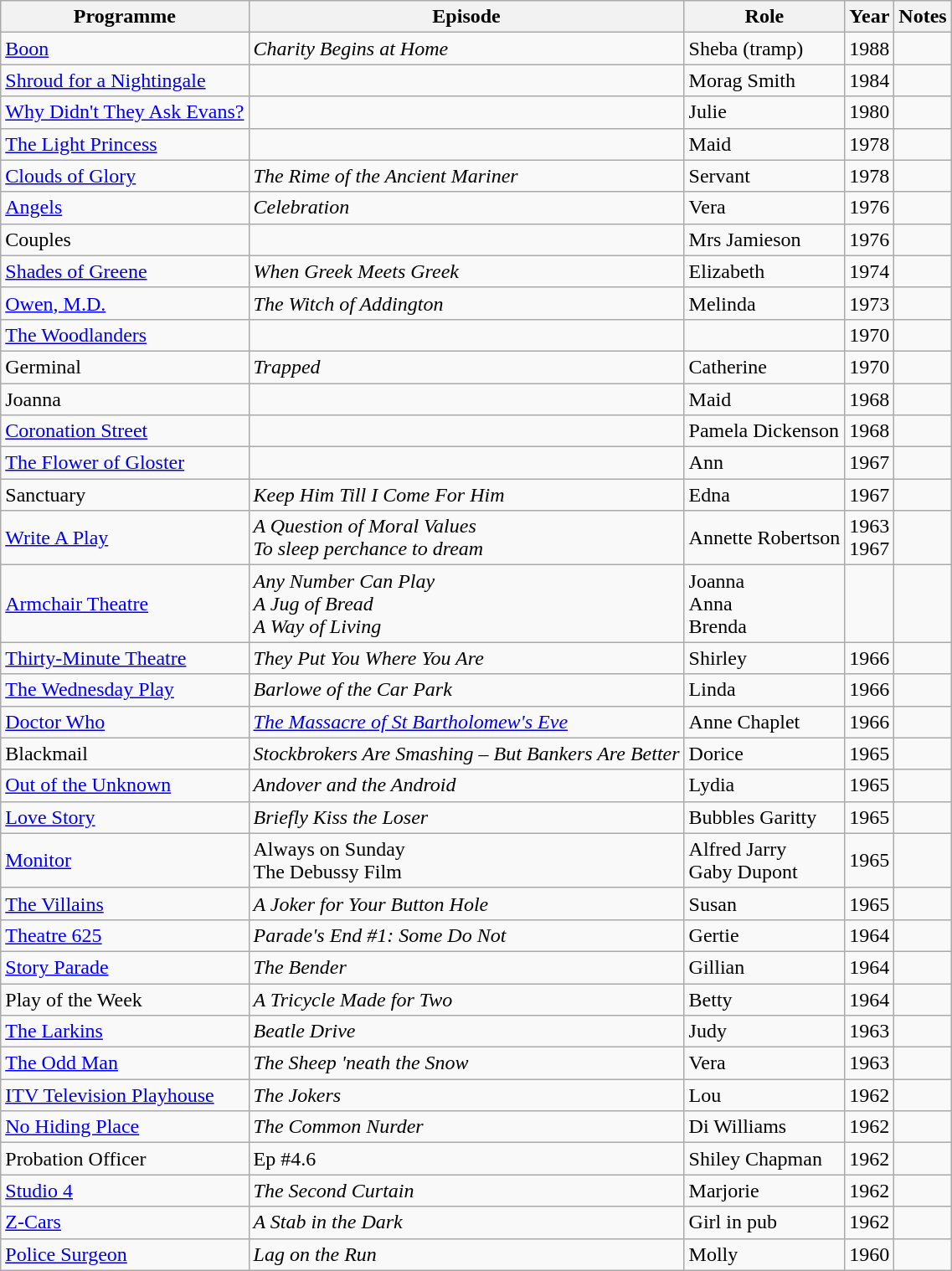<table class="wikitable sortable">
<tr>
<th scope="col">Programme</th>
<th scope="col">Episode</th>
<th scope="col">Role</th>
<th scope="col">Year</th>
<th scope="col">Notes</th>
</tr>
<tr>
<td><a href='#'>Boon</a></td>
<td><em>Charity Begins at Home</em></td>
<td>Sheba (tramp)</td>
<td>1988</td>
<td></td>
</tr>
<tr>
<td><a href='#'>Shroud for a Nightingale</a></td>
<td></td>
<td>Morag Smith</td>
<td>1984</td>
<td></td>
</tr>
<tr>
<td><a href='#'>Why Didn't They Ask Evans?</a></td>
<td></td>
<td>Julie</td>
<td>1980</td>
<td></td>
</tr>
<tr>
<td><a href='#'>The Light Princess</a></td>
<td></td>
<td>Maid</td>
<td>1978</td>
<td></td>
</tr>
<tr>
<td><a href='#'>Clouds of Glory</a></td>
<td><em>The Rime of the Ancient Mariner</em></td>
<td>Servant</td>
<td>1978</td>
<td></td>
</tr>
<tr>
<td><a href='#'>Angels</a></td>
<td><em>Celebration</em></td>
<td>Vera</td>
<td>1976</td>
<td></td>
</tr>
<tr>
<td>Couples</td>
<td></td>
<td>Mrs Jamieson</td>
<td>1976</td>
<td></td>
</tr>
<tr>
<td><a href='#'>Shades of Greene</a></td>
<td><em>When Greek Meets Greek</em></td>
<td>Elizabeth</td>
<td>1974</td>
<td></td>
</tr>
<tr>
<td><a href='#'>Owen, M.D.</a></td>
<td><em>The Witch of Addington</em></td>
<td>Melinda</td>
<td>1973</td>
<td></td>
</tr>
<tr>
<td><a href='#'>The Woodlanders</a></td>
<td></td>
<td></td>
<td>1970</td>
<td></td>
</tr>
<tr>
<td>Germinal</td>
<td><em>Trapped</em></td>
<td>Catherine</td>
<td>1970</td>
<td></td>
</tr>
<tr>
<td>Joanna</td>
<td></td>
<td>Maid</td>
<td>1968</td>
<td></td>
</tr>
<tr>
<td><a href='#'>Coronation Street</a></td>
<td></td>
<td>Pamela Dickenson</td>
<td>1968</td>
<td></td>
</tr>
<tr>
<td><a href='#'>The Flower of Gloster</a></td>
<td></td>
<td>Ann</td>
<td>1967</td>
<td></td>
</tr>
<tr>
<td>Sanctuary</td>
<td><em>Keep Him Till I Come For Him</em></td>
<td>Edna</td>
<td>1967</td>
<td></td>
</tr>
<tr>
<td><a href='#'>Write A Play</a></td>
<td><em>A Question of Moral Values</em><br><em>To sleep perchance to dream</em></td>
<td>Annette Robertson</td>
<td>1963<br>1967</td>
<td></td>
</tr>
<tr>
<td><a href='#'>Armchair Theatre</a></td>
<td><em>Any Number Can Play</em><br><em>A Jug of Bread<br>A Way of Living</em></td>
<td>Joanna<br>Anna<br>Brenda</td>
<td></td>
<td></td>
</tr>
<tr>
<td><a href='#'>Thirty-Minute Theatre</a></td>
<td><em>They Put You Where You Are</em></td>
<td>Shirley</td>
<td>1966</td>
<td></td>
</tr>
<tr>
<td><a href='#'>The Wednesday Play</a></td>
<td><em>Barlowe of the Car Park</em></td>
<td>Linda</td>
<td>1966</td>
<td></td>
</tr>
<tr>
<td><a href='#'>Doctor Who</a></td>
<td><em><a href='#'>The Massacre of St Bartholomew's Eve</a></em></td>
<td>Anne Chaplet</td>
<td>1966</td>
<td></td>
</tr>
<tr>
<td>Blackmail</td>
<td><em>Stockbrokers Are Smashing – But Bankers Are Better</em></td>
<td>Dorice</td>
<td>1965</td>
<td></td>
</tr>
<tr>
<td><a href='#'>Out of the Unknown</a></td>
<td><em>Andover and the Android</em></td>
<td>Lydia</td>
<td>1965</td>
<td></td>
</tr>
<tr>
<td><a href='#'>Love Story</a></td>
<td><em>Briefly Kiss the Loser</em></td>
<td>Bubbles Garitty</td>
<td>1965</td>
<td></td>
</tr>
<tr>
<td><a href='#'>Monitor</a></td>
<td>Always on Sunday<br>The Debussy Film</td>
<td>Alfred Jarry<br>Gaby Dupont</td>
<td>1965</td>
<td></td>
</tr>
<tr>
<td><a href='#'>The Villains</a></td>
<td><em>A Joker for Your Button Hole</em></td>
<td>Susan</td>
<td>1965</td>
<td></td>
</tr>
<tr>
<td><a href='#'>Theatre 625</a></td>
<td><em>Parade's End #1: Some Do Not</em></td>
<td>Gertie</td>
<td>1964</td>
<td></td>
</tr>
<tr>
<td><a href='#'>Story Parade</a></td>
<td><em>The Bender</em></td>
<td>Gillian</td>
<td>1964</td>
<td></td>
</tr>
<tr>
<td>Play of the Week</td>
<td><em>A Tricycle Made for Two</em></td>
<td>Betty</td>
<td>1964</td>
<td></td>
</tr>
<tr>
<td><a href='#'>The Larkins</a></td>
<td><em>Beatle Drive</em></td>
<td>Judy</td>
<td>1963</td>
<td></td>
</tr>
<tr>
<td><a href='#'>The Odd Man</a></td>
<td><em>The Sheep 'neath the Snow</em></td>
<td>Vera</td>
<td>1963</td>
<td></td>
</tr>
<tr>
<td><a href='#'>ITV Television Playhouse</a></td>
<td><em>The Jokers</em></td>
<td>Lou</td>
<td>1962</td>
<td></td>
</tr>
<tr>
<td><a href='#'>No Hiding Place</a></td>
<td><em>The Common Nurder</em></td>
<td>Di Williams</td>
<td>1962</td>
<td></td>
</tr>
<tr>
<td>Probation Officer</td>
<td>Ep #4.6</td>
<td>Shiley Chapman</td>
<td>1962</td>
<td></td>
</tr>
<tr>
<td><a href='#'>Studio 4</a></td>
<td><em>The Second Curtain</em></td>
<td>Marjorie</td>
<td>1962</td>
<td></td>
</tr>
<tr>
<td><a href='#'>Z-Cars</a></td>
<td><em>A Stab in the Dark</em></td>
<td>Girl in pub</td>
<td>1962</td>
<td></td>
</tr>
<tr>
<td><a href='#'>Police Surgeon</a></td>
<td><em>Lag on the Run</em></td>
<td>Molly</td>
<td>1960</td>
<td></td>
</tr>
</table>
